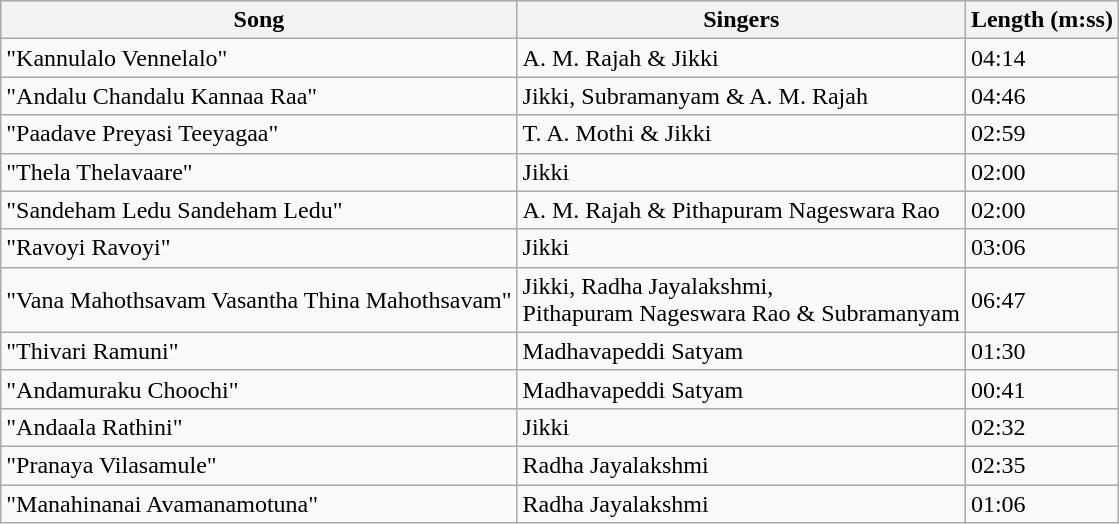<table class="wikitable">
<tr style="background:#cccccf; text-align:center;">
<th>Song</th>
<th>Singers</th>
<th>Length (m:ss)</th>
</tr>
<tr>
<td>"Kannulalo Vennelalo"</td>
<td>A. M. Rajah & Jikki</td>
<td>04:14</td>
</tr>
<tr>
<td>"Andalu Chandalu Kannaa Raa"</td>
<td>Jikki, Subramanyam & A. M. Rajah</td>
<td>04:46</td>
</tr>
<tr>
<td>"Paadave Preyasi Teeyagaa"</td>
<td>T. A. Mothi & Jikki</td>
<td>02:59</td>
</tr>
<tr>
<td>"Thela Thelavaare"</td>
<td>Jikki</td>
<td>02:00</td>
</tr>
<tr>
<td>"Sandeham Ledu Sandeham Ledu"</td>
<td>A. M. Rajah & Pithapuram Nageswara Rao</td>
<td>02:00</td>
</tr>
<tr>
<td>"Ravoyi Ravoyi"</td>
<td>Jikki</td>
<td>03:06</td>
</tr>
<tr>
<td>"Vana Mahothsavam Vasantha Thina Mahothsavam"</td>
<td>Jikki, Radha Jayalakshmi,<br>Pithapuram Nageswara Rao & Subramanyam</td>
<td>06:47</td>
</tr>
<tr>
<td>"Thivari Ramuni"</td>
<td>Madhavapeddi Satyam</td>
<td>01:30</td>
</tr>
<tr>
<td>"Andamuraku Choochi"</td>
<td>Madhavapeddi Satyam</td>
<td>00:41</td>
</tr>
<tr>
<td>"Andaala Rathini"</td>
<td>Jikki</td>
<td>02:32</td>
</tr>
<tr>
<td>"Pranaya Vilasamule"</td>
<td>Radha Jayalakshmi</td>
<td>02:35</td>
</tr>
<tr>
<td>"Manahinanai Avamanamotuna"</td>
<td>Radha Jayalakshmi</td>
<td>01:06</td>
</tr>
</table>
